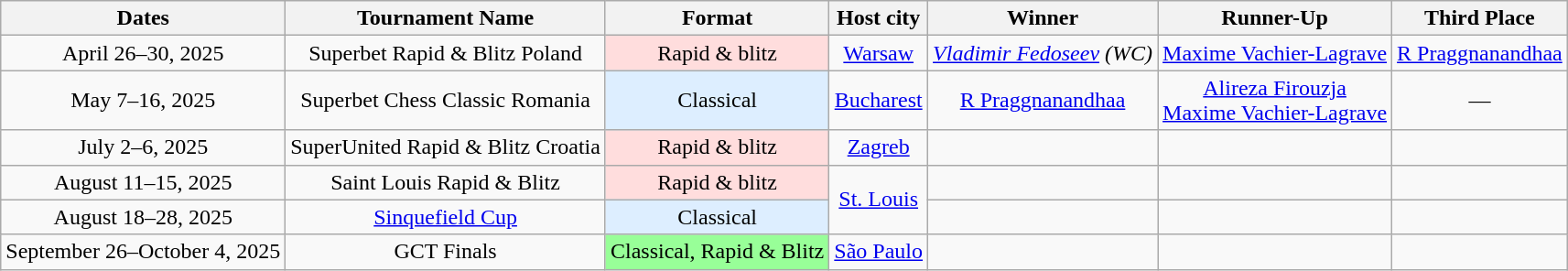<table class="wikitable sortable" style="text-align:center;">
<tr>
<th>Dates</th>
<th>Tournament Name</th>
<th>Format</th>
<th>Host city</th>
<th>Winner</th>
<th>Runner-Up</th>
<th>Third Place</th>
</tr>
<tr>
<td>April 26–30, 2025</td>
<td>Superbet Rapid & Blitz Poland</td>
<td style="background-color:#ffdddd">Rapid & blitz</td>
<td><a href='#'>Warsaw</a></td>
<td><em> <a href='#'>Vladimir Fedoseev</a> (WC)</em></td>
<td> <a href='#'>Maxime Vachier-Lagrave</a></td>
<td> <a href='#'>R Praggnanandhaa</a></td>
</tr>
<tr>
<td>May 7–16, 2025</td>
<td>Superbet Chess Classic Romania</td>
<td style="background-color:#ddeeff">Classical</td>
<td><a href='#'>Bucharest</a></td>
<td> <a href='#'>R Praggnanandhaa</a></td>
<td> <a href='#'>Alireza Firouzja</a><br> <a href='#'>Maxime Vachier-Lagrave</a></td>
<td>—</td>
</tr>
<tr>
<td>July 2–6, 2025</td>
<td>SuperUnited Rapid & Blitz Croatia</td>
<td style="background-color:#ffdddd">Rapid & blitz</td>
<td><a href='#'>Zagreb</a></td>
<td></td>
<td></td>
<td></td>
</tr>
<tr>
<td>August 11–15, 2025</td>
<td>Saint Louis Rapid & Blitz</td>
<td style="background-color:#ffdddd">Rapid & blitz</td>
<td rowspan="2"><a href='#'>St. Louis</a></td>
<td></td>
<td></td>
<td></td>
</tr>
<tr>
<td>August 18–28, 2025</td>
<td><a href='#'>Sinquefield Cup</a></td>
<td style="background-color:#ddeeff">Classical</td>
<td></td>
<td></td>
<td></td>
</tr>
<tr>
<td>September 26–October 4, 2025</td>
<td>GCT Finals</td>
<td style="background-color:#98ff98">Classical, Rapid & Blitz</td>
<td><a href='#'>São Paulo</a></td>
<td></td>
<td></td>
<td></td>
</tr>
</table>
